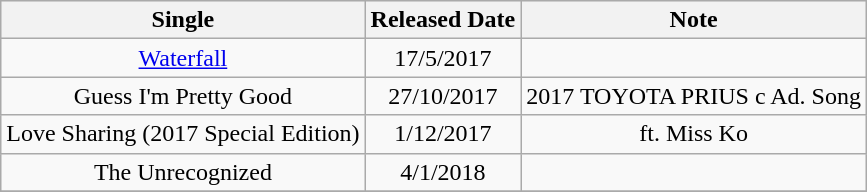<table class="wikitable">
<tr bgcolor="#efefef">
<th>Single</th>
<th>Released Date</th>
<th>Note</th>
</tr>
<tr align="center">
<td><a href='#'>Waterfall</a></td>
<td>17/5/2017</td>
<td></td>
</tr>
<tr align="center">
<td>Guess I'm Pretty Good</td>
<td>27/10/2017</td>
<td>2017 TOYOTA PRIUS c Ad. Song</td>
</tr>
<tr align="center">
<td>Love Sharing (2017 Special Edition)</td>
<td>1/12/2017</td>
<td>ft. Miss Ko</td>
</tr>
<tr align="center">
<td>The Unrecognized</td>
<td>4/1/2018</td>
<td></td>
</tr>
<tr>
</tr>
</table>
